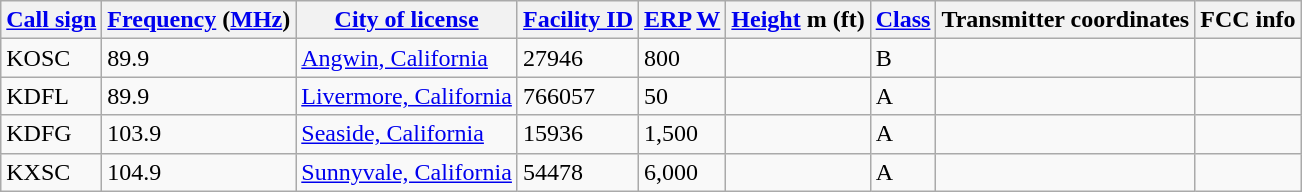<table class="wikitable sortable">
<tr>
<th><a href='#'>Call sign</a></th>
<th data-sort-type="number"><a href='#'>Frequency</a> (<a href='#'>MHz</a>)</th>
<th><a href='#'>City of license</a></th>
<th><a href='#'>Facility ID</a></th>
<th data-sort-type="number"><a href='#'>ERP</a> <a href='#'>W</a></th>
<th data-sort-type="number"><a href='#'>Height</a> m (ft)</th>
<th><a href='#'>Class</a></th>
<th class="unsortable">Transmitter coordinates</th>
<th class="unsortable">FCC info</th>
</tr>
<tr>
<td class="table-rh" >KOSC</td>
<td>89.9</td>
<td><a href='#'>Angwin, California</a></td>
<td>27946</td>
<td>800</td>
<td></td>
<td>B</td>
<td></td>
<td></td>
</tr>
<tr>
<td class="table-rh" >KDFL</td>
<td>89.9</td>
<td><a href='#'>Livermore, California</a></td>
<td>766057</td>
<td>50</td>
<td></td>
<td>A</td>
<td></td>
<td></td>
</tr>
<tr>
<td class="table-rh" >KDFG</td>
<td>103.9</td>
<td><a href='#'>Seaside, California</a></td>
<td>15936</td>
<td>1,500</td>
<td></td>
<td>A</td>
<td></td>
<td></td>
</tr>
<tr>
<td class="table-rh" >KXSC</td>
<td>104.9</td>
<td><a href='#'>Sunnyvale, California</a></td>
<td>54478</td>
<td>6,000</td>
<td></td>
<td>A</td>
<td></td>
<td></td>
</tr>
</table>
